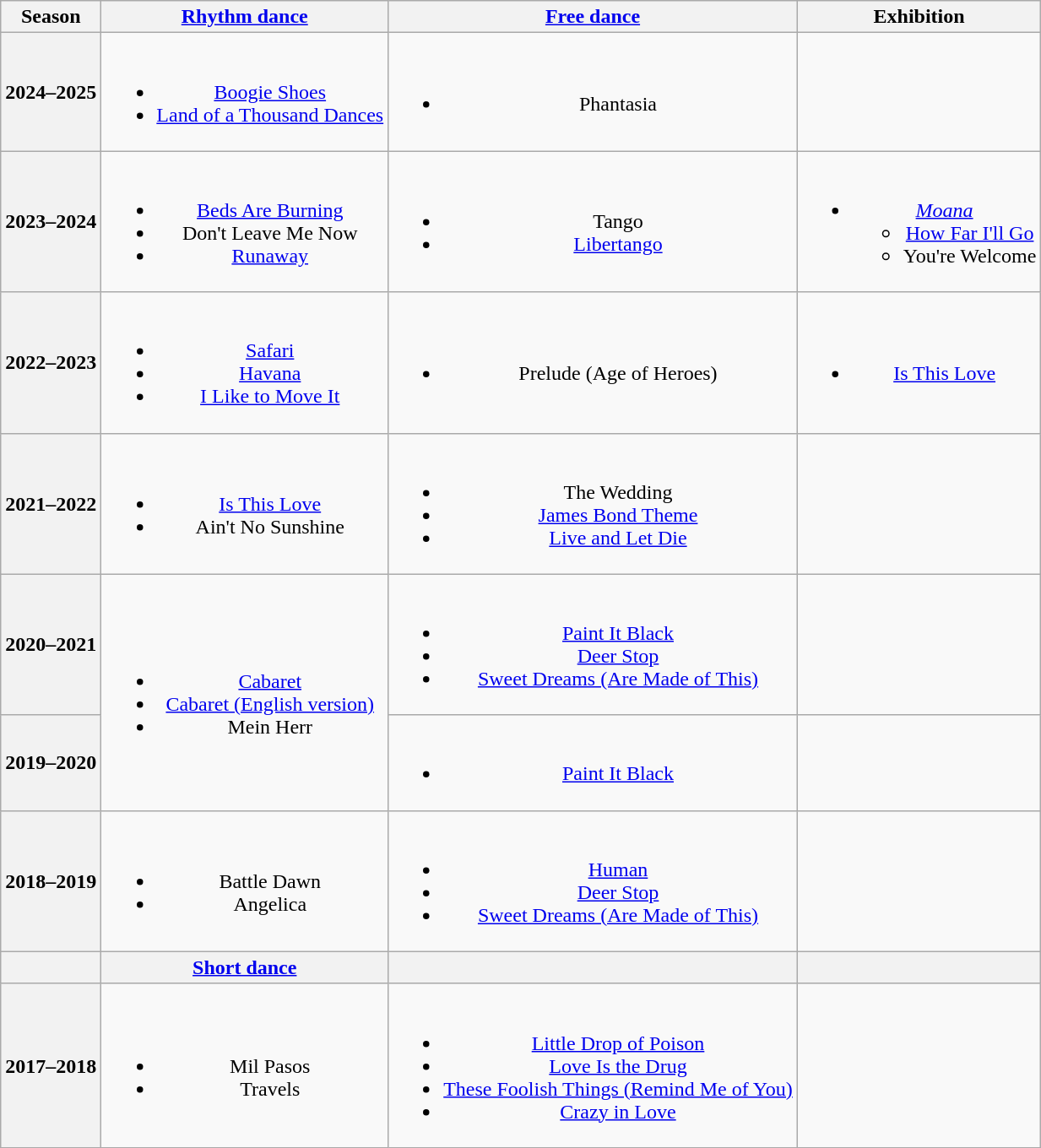<table class=wikitable style=text-align:center>
<tr>
<th>Season</th>
<th><a href='#'>Rhythm dance</a></th>
<th><a href='#'>Free dance</a></th>
<th>Exhibition</th>
</tr>
<tr>
<th>2024–2025 <br></th>
<td><br><ul><li><a href='#'>Boogie Shoes</a> <br></li><li><a href='#'>Land of a Thousand Dances</a><br></li></ul></td>
<td><br><ul><li>Phantasia <br></li></ul></td>
<td></td>
</tr>
<tr>
<th>2023–2024 <br></th>
<td><br><ul><li><a href='#'>Beds Are Burning</a> <br></li><li>Don't Leave Me Now <br></li><li><a href='#'>Runaway</a><br></li></ul></td>
<td><br><ul><li>Tango <br></li><li><a href='#'>Libertango</a> <br></li></ul></td>
<td><br><ul><li><em><a href='#'>Moana</a></em><ul><li><a href='#'>How Far I'll Go</a> <br></li><li>You're Welcome <br></li></ul></li></ul></td>
</tr>
<tr>
<th>2022–2023 <br></th>
<td><br><ul><li> <a href='#'>Safari</a> <br></li><li> <a href='#'>Havana</a> <br></li><li> <a href='#'>I Like to Move It</a><br></li></ul></td>
<td><br><ul><li>Prelude (Age of Heroes) <br></li></ul></td>
<td><br><ul><li><a href='#'>Is This Love</a> <br> </li></ul></td>
</tr>
<tr>
<th>2021–2022<br></th>
<td><br><ul><li><a href='#'>Is This Love</a> <br> </li><li> Ain't No Sunshine <br> </li></ul></td>
<td><br><ul><li>The Wedding <br></li><li><a href='#'>James Bond Theme</a> <br> </li><li><a href='#'>Live and Let Die</a><br></li></ul></td>
<td></td>
</tr>
<tr>
<th>2020–2021<br></th>
<td rowspan=2><br><ul><li> <a href='#'>Cabaret</a><br></li><li> <a href='#'>Cabaret (English version)</a><br></li><li> Mein Herr<br></li></ul></td>
<td><br><ul><li><a href='#'>Paint It Black</a><br></li><li><a href='#'>Deer Stop</a><br></li><li><a href='#'>Sweet Dreams (Are Made of This)</a><br></li></ul></td>
<td></td>
</tr>
<tr>
<th>2019–2020<br></th>
<td><br><ul><li><a href='#'>Paint It Black</a><br></li></ul></td>
</tr>
<tr>
<th>2018–2019<br></th>
<td><br><ul><li> Battle Dawn<br></li><li> Angelica<br></li></ul></td>
<td><br><ul><li><a href='#'>Human</a><br></li><li><a href='#'>Deer Stop</a><br></li><li><a href='#'>Sweet Dreams (Are Made of This)</a><br></li></ul></td>
<td></td>
</tr>
<tr>
<th></th>
<th><a href='#'>Short dance</a></th>
<th></th>
<th></th>
</tr>
<tr>
<th>2017–2018<br></th>
<td><br><ul><li> Mil Pasos<br></li><li> Travels<br></li></ul></td>
<td><br><ul><li><a href='#'>Little Drop of Poison</a><br></li><li><a href='#'>Love Is the Drug</a><br></li><li><a href='#'>These Foolish Things (Remind Me of You)</a><br></li><li><a href='#'>Crazy in Love</a><br></li></ul></td>
<td></td>
</tr>
</table>
